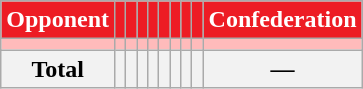<table class="wikitable sortable" style="text-align:center;">
<tr style="color:white">
<th style="background-color:#ED1C24;color:white">Opponent</th>
<th style="background-color:#ED1C24;"></th>
<th style="background-color:#ED1C24;"></th>
<th style="background-color:#ED1C24;"></th>
<th style="background-color:#ED1C24;"></th>
<th style="background-color:#ED1C24;"></th>
<th style="background-color:#ED1C24;"></th>
<th style="background-color:#ED1C24;"></th>
<th style="background-color:#ED1C24;"></th>
<th style="background-color:#ED1C24;color:white">Confederation</th>
</tr>
<tr bgcolor="#ffbbbb">
<td></td>
<td></td>
<td></td>
<td></td>
<td></td>
<td></td>
<td></td>
<td></td>
<td></td>
<td></td>
</tr>
<tr>
<th>Total</th>
<th></th>
<th></th>
<th></th>
<th></th>
<th></th>
<th></th>
<th></th>
<th></th>
<th>—</th>
</tr>
</table>
